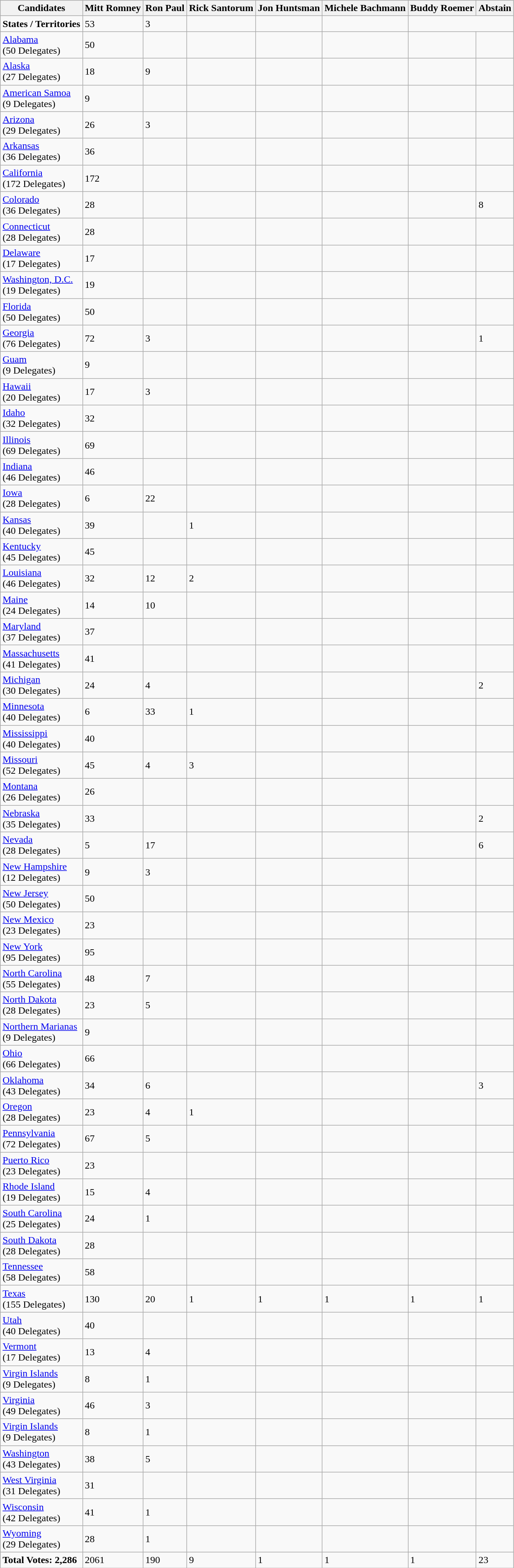<table class="wikitable">
<tr>
<th>Candidates</th>
<th>Mitt Romney</th>
<th>Ron Paul</th>
<th>Rick Santorum</th>
<th>Jon Huntsman</th>
<th>Michele Bachmann</th>
<th>Buddy Roemer</th>
<th>Abstain</th>
</tr>
<tr>
<td><strong>States / Territories</strong></td>
<td>53</td>
<td>3</td>
<td></td>
<td></td>
<td></td>
</tr>
<tr>
<td><a href='#'>Alabama</a><br>(50 Delegates)</td>
<td>50</td>
<td></td>
<td></td>
<td></td>
<td></td>
<td></td>
<td></td>
</tr>
<tr>
<td><a href='#'>Alaska</a><br>(27 Delegates)</td>
<td>18</td>
<td>9</td>
<td></td>
<td></td>
<td></td>
<td></td>
<td></td>
</tr>
<tr>
<td><a href='#'>American Samoa</a><br>(9 Delegates)</td>
<td>9</td>
<td></td>
<td></td>
<td></td>
<td></td>
<td></td>
<td></td>
</tr>
<tr>
<td><a href='#'>Arizona</a><br>(29 Delegates)</td>
<td>26</td>
<td>3</td>
<td></td>
<td></td>
<td></td>
<td></td>
<td></td>
</tr>
<tr>
<td><a href='#'>Arkansas</a><br>(36 Delegates)</td>
<td>36</td>
<td></td>
<td></td>
<td></td>
<td></td>
<td></td>
<td></td>
</tr>
<tr>
<td><a href='#'>California</a><br>(172 Delegates)</td>
<td>172</td>
<td></td>
<td></td>
<td></td>
<td></td>
<td></td>
<td></td>
</tr>
<tr>
<td><a href='#'>Colorado</a><br>(36 Delegates)</td>
<td>28</td>
<td></td>
<td></td>
<td></td>
<td></td>
<td></td>
<td>8</td>
</tr>
<tr>
<td><a href='#'>Connecticut</a><br>(28 Delegates)</td>
<td>28</td>
<td></td>
<td></td>
<td></td>
<td></td>
<td></td>
<td></td>
</tr>
<tr>
<td><a href='#'>Delaware</a><br>(17 Delegates)</td>
<td>17</td>
<td></td>
<td></td>
<td></td>
<td></td>
<td></td>
<td></td>
</tr>
<tr>
<td><a href='#'>Washington, D.C.</a><br>(19 Delegates)</td>
<td>19</td>
<td></td>
<td></td>
<td></td>
<td></td>
<td></td>
<td></td>
</tr>
<tr>
<td><a href='#'>Florida</a><br>(50 Delegates)</td>
<td>50</td>
<td></td>
<td></td>
<td></td>
<td></td>
<td></td>
<td></td>
</tr>
<tr>
<td><a href='#'>Georgia</a><br>(76 Delegates)</td>
<td>72</td>
<td>3</td>
<td></td>
<td></td>
<td></td>
<td></td>
<td>1</td>
</tr>
<tr>
<td><a href='#'>Guam</a><br>(9 Delegates)</td>
<td>9</td>
<td></td>
<td></td>
<td></td>
<td></td>
<td></td>
<td></td>
</tr>
<tr>
<td><a href='#'>Hawaii</a><br>(20 Delegates)</td>
<td>17</td>
<td>3</td>
<td></td>
<td></td>
<td></td>
<td></td>
<td></td>
</tr>
<tr>
<td><a href='#'>Idaho</a><br>(32 Delegates)</td>
<td>32</td>
<td></td>
<td></td>
<td></td>
<td></td>
<td></td>
<td></td>
</tr>
<tr>
<td><a href='#'>Illinois</a><br>(69 Delegates)</td>
<td>69</td>
<td></td>
<td></td>
<td></td>
<td></td>
<td></td>
<td></td>
</tr>
<tr>
<td><a href='#'>Indiana</a><br>(46 Delegates)</td>
<td>46</td>
<td></td>
<td></td>
<td></td>
<td></td>
<td></td>
<td></td>
</tr>
<tr>
<td><a href='#'>Iowa</a><br>(28 Delegates)</td>
<td>6</td>
<td>22</td>
<td></td>
<td></td>
<td></td>
<td></td>
<td></td>
</tr>
<tr>
<td><a href='#'>Kansas</a><br>(40 Delegates)</td>
<td>39</td>
<td></td>
<td>1</td>
<td></td>
<td></td>
<td></td>
<td></td>
</tr>
<tr>
<td><a href='#'>Kentucky</a><br>(45 Delegates)</td>
<td>45</td>
<td></td>
<td></td>
<td></td>
<td></td>
<td></td>
<td></td>
</tr>
<tr>
<td><a href='#'>Louisiana</a><br>(46 Delegates)</td>
<td>32</td>
<td>12</td>
<td>2</td>
<td></td>
<td></td>
<td></td>
<td></td>
</tr>
<tr>
<td><a href='#'>Maine</a><br>(24 Delegates)</td>
<td>14</td>
<td>10</td>
<td></td>
<td></td>
<td></td>
<td></td>
<td></td>
</tr>
<tr>
<td><a href='#'>Maryland</a><br>(37 Delegates)</td>
<td>37</td>
<td></td>
<td></td>
<td></td>
<td></td>
<td></td>
<td></td>
</tr>
<tr>
<td><a href='#'>Massachusetts</a><br>(41 Delegates)</td>
<td>41</td>
<td></td>
<td></td>
<td></td>
<td></td>
<td></td>
<td></td>
</tr>
<tr>
<td><a href='#'>Michigan</a><br>(30 Delegates)</td>
<td>24</td>
<td>4</td>
<td></td>
<td></td>
<td></td>
<td></td>
<td>2</td>
</tr>
<tr>
<td><a href='#'>Minnesota</a><br>(40 Delegates)</td>
<td>6</td>
<td>33</td>
<td>1</td>
<td></td>
<td></td>
<td></td>
<td></td>
</tr>
<tr>
<td><a href='#'>Mississippi</a><br>(40 Delegates)</td>
<td>40</td>
<td></td>
<td></td>
<td></td>
<td></td>
<td></td>
<td></td>
</tr>
<tr>
<td><a href='#'>Missouri</a><br>(52 Delegates)</td>
<td>45</td>
<td>4</td>
<td>3</td>
<td></td>
<td></td>
<td></td>
<td></td>
</tr>
<tr>
<td><a href='#'>Montana</a><br>(26 Delegates)</td>
<td>26</td>
<td></td>
<td></td>
<td></td>
<td></td>
<td></td>
<td></td>
</tr>
<tr>
<td><a href='#'>Nebraska</a><br>(35 Delegates)</td>
<td>33</td>
<td></td>
<td></td>
<td></td>
<td></td>
<td></td>
<td>2</td>
</tr>
<tr>
<td><a href='#'>Nevada</a><br>(28 Delegates)</td>
<td>5</td>
<td>17</td>
<td></td>
<td></td>
<td></td>
<td></td>
<td>6</td>
</tr>
<tr>
<td><a href='#'>New Hampshire</a><br>(12 Delegates)</td>
<td>9</td>
<td>3</td>
<td></td>
<td></td>
<td></td>
<td></td>
<td></td>
</tr>
<tr>
<td><a href='#'>New Jersey</a><br>(50 Delegates)</td>
<td>50</td>
<td></td>
<td></td>
<td></td>
<td></td>
<td></td>
<td></td>
</tr>
<tr>
<td><a href='#'>New Mexico</a><br>(23 Delegates)</td>
<td>23</td>
<td></td>
<td></td>
<td></td>
<td></td>
<td></td>
<td></td>
</tr>
<tr>
<td><a href='#'>New York</a><br>(95 Delegates)</td>
<td>95</td>
<td></td>
<td></td>
<td></td>
<td></td>
<td></td>
<td></td>
</tr>
<tr>
<td><a href='#'>North Carolina</a><br>(55 Delegates)</td>
<td>48</td>
<td>7</td>
<td></td>
<td></td>
<td></td>
<td></td>
<td></td>
</tr>
<tr>
<td><a href='#'>North Dakota</a><br>(28 Delegates)</td>
<td>23</td>
<td>5</td>
<td></td>
<td></td>
<td></td>
<td></td>
<td></td>
</tr>
<tr>
<td><a href='#'>Northern Marianas</a><br>(9 Delegates)</td>
<td>9</td>
<td></td>
<td></td>
<td></td>
<td></td>
<td></td>
<td></td>
</tr>
<tr>
<td><a href='#'>Ohio</a><br>(66 Delegates)</td>
<td>66</td>
<td></td>
<td></td>
<td></td>
<td></td>
<td></td>
<td></td>
</tr>
<tr>
<td><a href='#'>Oklahoma</a><br>(43 Delegates)</td>
<td>34</td>
<td>6</td>
<td></td>
<td></td>
<td></td>
<td></td>
<td>3</td>
</tr>
<tr>
<td><a href='#'>Oregon</a><br>(28 Delegates)</td>
<td>23</td>
<td>4</td>
<td>1</td>
<td></td>
<td></td>
<td></td>
<td></td>
</tr>
<tr>
<td><a href='#'>Pennsylvania</a><br>(72 Delegates)</td>
<td>67</td>
<td>5</td>
<td></td>
<td></td>
<td></td>
<td></td>
<td></td>
</tr>
<tr>
<td><a href='#'>Puerto Rico</a><br>(23 Delegates)</td>
<td>23</td>
<td></td>
<td></td>
<td></td>
<td></td>
<td></td>
<td></td>
</tr>
<tr>
<td><a href='#'>Rhode Island</a><br>(19 Delegates)</td>
<td>15</td>
<td>4</td>
<td></td>
<td></td>
<td></td>
<td></td>
<td></td>
</tr>
<tr>
<td><a href='#'>South Carolina</a><br>(25 Delegates)</td>
<td>24</td>
<td>1</td>
<td></td>
<td></td>
<td></td>
<td></td>
<td></td>
</tr>
<tr>
<td><a href='#'>South Dakota</a><br>(28 Delegates)</td>
<td>28</td>
<td></td>
<td></td>
<td></td>
<td></td>
<td></td>
<td></td>
</tr>
<tr>
<td><a href='#'>Tennessee</a><br>(58 Delegates)</td>
<td>58</td>
<td></td>
<td></td>
<td></td>
<td></td>
<td></td>
<td></td>
</tr>
<tr>
<td><a href='#'>Texas</a><br>(155 Delegates)</td>
<td>130</td>
<td>20</td>
<td>1</td>
<td>1</td>
<td>1</td>
<td>1</td>
<td>1</td>
</tr>
<tr>
<td><a href='#'>Utah</a><br>(40 Delegates)</td>
<td>40</td>
<td></td>
<td></td>
<td></td>
<td></td>
<td></td>
<td></td>
</tr>
<tr>
<td><a href='#'>Vermont</a><br>(17 Delegates)</td>
<td>13</td>
<td>4</td>
<td></td>
<td></td>
<td></td>
<td></td>
<td></td>
</tr>
<tr>
<td><a href='#'>Virgin Islands</a><br>(9 Delegates)</td>
<td>8</td>
<td>1</td>
<td></td>
<td></td>
<td></td>
<td></td>
<td></td>
</tr>
<tr>
<td><a href='#'>Virginia</a><br>(49 Delegates)</td>
<td>46</td>
<td>3</td>
<td></td>
<td></td>
<td></td>
<td></td>
<td></td>
</tr>
<tr>
<td><a href='#'>Virgin Islands</a><br>(9 Delegates)</td>
<td>8</td>
<td>1</td>
<td></td>
<td></td>
<td></td>
<td></td>
<td></td>
</tr>
<tr>
<td><a href='#'>Washington</a><br>(43 Delegates)</td>
<td>38</td>
<td>5</td>
<td></td>
<td></td>
<td></td>
<td></td>
<td></td>
</tr>
<tr>
<td><a href='#'>West Virginia</a><br>(31 Delegates)</td>
<td>31</td>
<td></td>
<td></td>
<td></td>
<td></td>
<td></td>
<td></td>
</tr>
<tr>
<td><a href='#'>Wisconsin</a><br>(42 Delegates)</td>
<td>41</td>
<td>1</td>
<td></td>
<td></td>
<td></td>
<td></td>
<td></td>
</tr>
<tr>
<td><a href='#'>Wyoming</a><br>(29 Delegates)</td>
<td>28</td>
<td>1</td>
<td></td>
<td></td>
<td></td>
<td></td>
<td></td>
</tr>
<tr>
<td><strong>Total Votes: 2,286</strong></td>
<td>2061</td>
<td>190</td>
<td>9</td>
<td>1</td>
<td>1</td>
<td>1</td>
<td>23</td>
</tr>
</table>
